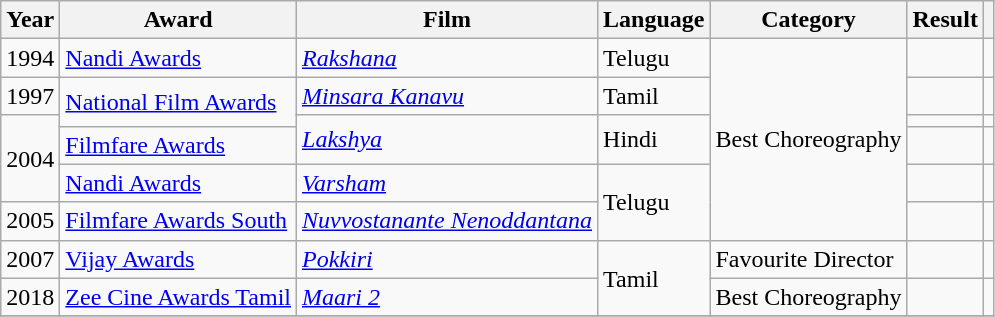<table class="wikitable sortable">
<tr>
<th>Year</th>
<th>Award</th>
<th>Film</th>
<th>Language</th>
<th>Category</th>
<th>Result</th>
<th></th>
</tr>
<tr>
<td>1994</td>
<td><a href='#'>Nandi Awards</a></td>
<td><em><a href='#'>Rakshana</a></em></td>
<td>Telugu</td>
<td rowspan="6">Best Choreography</td>
<td></td>
<td></td>
</tr>
<tr>
<td>1997</td>
<td rowspan="2"><a href='#'>National Film Awards</a></td>
<td><em><a href='#'>Minsara Kanavu</a></em></td>
<td>Tamil</td>
<td></td>
<td></td>
</tr>
<tr>
<td rowspan="3">2004</td>
<td rowspan="2"><em><a href='#'>Lakshya</a></em></td>
<td rowspan="2">Hindi</td>
<td></td>
<td></td>
</tr>
<tr>
<td><a href='#'>Filmfare Awards</a></td>
<td></td>
<td></td>
</tr>
<tr>
<td><a href='#'>Nandi Awards</a></td>
<td><em><a href='#'>Varsham</a></em></td>
<td rowspan="2">Telugu</td>
<td></td>
<td></td>
</tr>
<tr>
<td>2005</td>
<td><a href='#'>Filmfare Awards South</a></td>
<td><em><a href='#'>Nuvvostanante Nenoddantana</a></em></td>
<td></td>
<td></td>
</tr>
<tr>
<td>2007</td>
<td><a href='#'>Vijay Awards</a></td>
<td><em><a href='#'>Pokkiri</a></em></td>
<td rowspan="2">Tamil</td>
<td>Favourite Director</td>
<td></td>
<td></td>
</tr>
<tr>
<td>2018</td>
<td><a href='#'>Zee Cine Awards Tamil</a></td>
<td><em><a href='#'>Maari 2</a></em></td>
<td>Best Choreography</td>
<td></td>
<td></td>
</tr>
<tr>
</tr>
</table>
